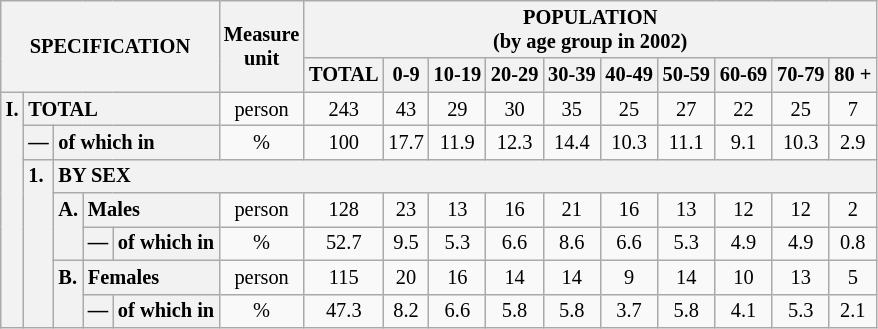<table class="wikitable" style="font-size:85%; text-align:center">
<tr>
<th rowspan="2" colspan="5">SPECIFICATION</th>
<th rowspan="2">Measure<br> unit</th>
<th colspan="10" rowspan="1">POPULATION<br> (by age group in 2002)</th>
</tr>
<tr>
<th>TOTAL</th>
<th>0-9</th>
<th>10-19</th>
<th>20-29</th>
<th>30-39</th>
<th>40-49</th>
<th>50-59</th>
<th>60-69</th>
<th>70-79</th>
<th>80 +</th>
</tr>
<tr>
<th style="text-align:left" valign="top" rowspan="7">I.</th>
<th style="text-align:left" colspan="4">TOTAL</th>
<td>person</td>
<td>243</td>
<td>43</td>
<td>29</td>
<td>30</td>
<td>35</td>
<td>25</td>
<td>27</td>
<td>22</td>
<td>25</td>
<td>7</td>
</tr>
<tr>
<th style="text-align:left" valign="top">—</th>
<th style="text-align:left" colspan="3">of which in</th>
<td>%</td>
<td>100</td>
<td>17.7</td>
<td>11.9</td>
<td>12.3</td>
<td>14.4</td>
<td>10.3</td>
<td>11.1</td>
<td>9.1</td>
<td>10.3</td>
<td>2.9</td>
</tr>
<tr>
<th style="text-align:left" valign="top" rowspan="5">1.</th>
<th style="text-align:left" colspan="14">BY SEX</th>
</tr>
<tr>
<th style="text-align:left" valign="top" rowspan="2">A.</th>
<th style="text-align:left" colspan="2">Males</th>
<td>person</td>
<td>128</td>
<td>23</td>
<td>13</td>
<td>16</td>
<td>21</td>
<td>16</td>
<td>13</td>
<td>12</td>
<td>12</td>
<td>2</td>
</tr>
<tr>
<th style="text-align:left" valign="top">—</th>
<th style="text-align:left" colspan="1">of which in</th>
<td>%</td>
<td>52.7</td>
<td>9.5</td>
<td>5.3</td>
<td>6.6</td>
<td>8.6</td>
<td>6.6</td>
<td>5.3</td>
<td>4.9</td>
<td>4.9</td>
<td>0.8</td>
</tr>
<tr>
<th style="text-align:left" valign="top" rowspan="2">B.</th>
<th style="text-align:left" colspan="2">Females</th>
<td>person</td>
<td>115</td>
<td>20</td>
<td>16</td>
<td>14</td>
<td>14</td>
<td>9</td>
<td>14</td>
<td>10</td>
<td>13</td>
<td>5</td>
</tr>
<tr>
<th style="text-align:left" valign="top">—</th>
<th style="text-align:left" colspan="1">of which in</th>
<td>%</td>
<td>47.3</td>
<td>8.2</td>
<td>6.6</td>
<td>5.8</td>
<td>5.8</td>
<td>3.7</td>
<td>5.8</td>
<td>4.1</td>
<td>5.3</td>
<td>2.1</td>
</tr>
</table>
